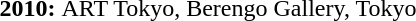<table>
<tr>
<td><strong>2010:</strong></td>
<td>ART Tokyo, Berengo Gallery, Tokyo</td>
</tr>
</table>
